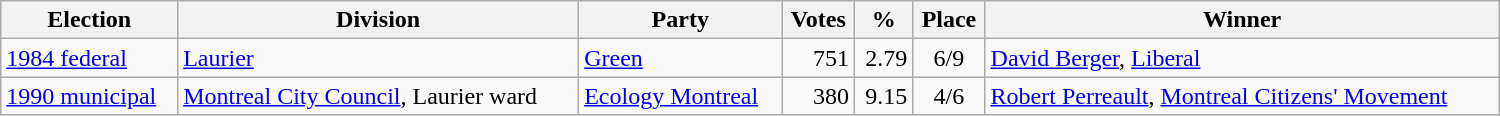<table class="wikitable" width="1000">
<tr>
<th align="left">Election</th>
<th align="left">Division</th>
<th align="left">Party</th>
<th align="right">Votes</th>
<th align="right">%</th>
<th align="center">Place</th>
<th align="center">Winner</th>
</tr>
<tr>
<td align="left"><a href='#'>1984 federal</a></td>
<td align="left"><a href='#'>Laurier</a></td>
<td align="left"><a href='#'>Green</a></td>
<td align="right">751</td>
<td align="right">2.79</td>
<td align="center">6/9</td>
<td align="left"><a href='#'>David Berger</a>, <a href='#'>Liberal</a></td>
</tr>
<tr>
<td align="left"><a href='#'>1990 municipal</a></td>
<td align="left"><a href='#'>Montreal City Council</a>, Laurier ward</td>
<td align="left"><a href='#'>Ecology Montreal</a></td>
<td align="right">380</td>
<td align="right">9.15</td>
<td align="center">4/6</td>
<td align="left"><a href='#'>Robert Perreault</a>, <a href='#'>Montreal Citizens' Movement</a></td>
</tr>
</table>
